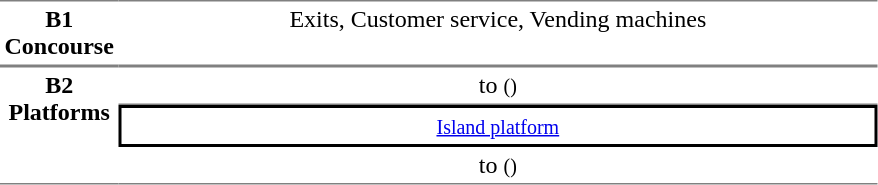<table table border=0 cellspacing=0 cellpadding=3>
<tr>
<td style="border-bottom:solid 1px gray; border-top:solid 1px gray;text-align:center" valign=top><strong>B1<br>Concourse</strong></td>
<td style="border-bottom:solid 1px gray; border-top:solid 1px gray;text-align:center;" valign=top width=500>Exits, Customer service, Vending machines</td>
</tr>
<tr>
<td style="border-bottom:solid 1px gray; border-top:solid 1px gray;text-align:center" rowspan="6" valign=top><strong>B2<br>Platforms</strong></td>
<td style="border-bottom:solid 1px gray; border-top:solid 1px gray;text-align:center;">  to  <small>()</small></td>
</tr>
<tr>
<td style="border-right:solid 2px black;border-left:solid 2px black;border-top:solid 2px black;border-bottom:solid 2px black;text-align:center;" colspan=2><small><a href='#'>Island platform</a></small></td>
</tr>
<tr>
<td style="border-bottom:solid 1px gray;text-align:center;"> to  <small>()</small> </td>
</tr>
</table>
